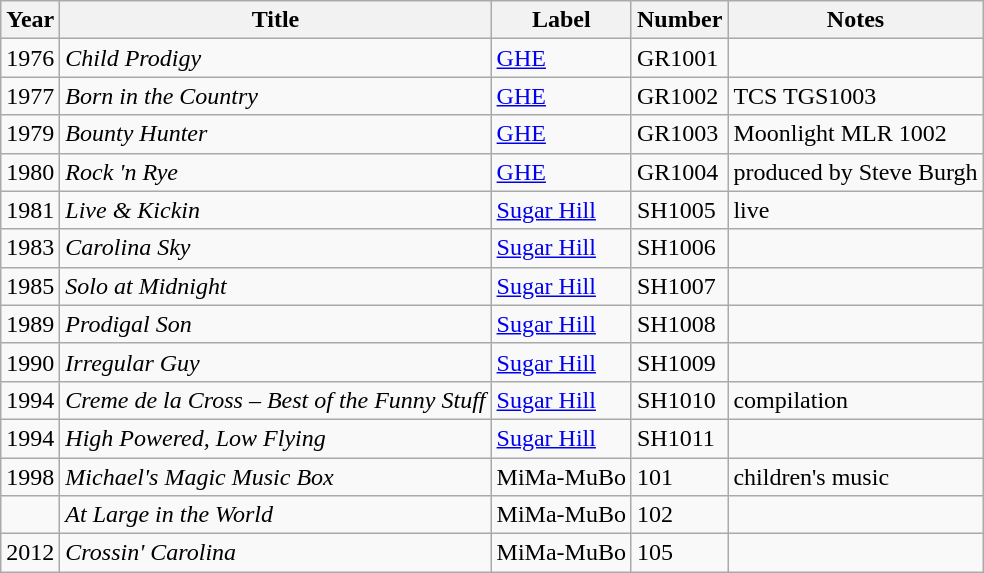<table class="wikitable">
<tr>
<th>Year</th>
<th>Title</th>
<th>Label</th>
<th>Number</th>
<th>Notes</th>
</tr>
<tr>
<td>1976</td>
<td><em>Child Prodigy</em></td>
<td><a href='#'>GHE</a></td>
<td>GR1001</td>
<td></td>
</tr>
<tr>
<td>1977</td>
<td><em>Born in the Country</em></td>
<td><a href='#'>GHE</a></td>
<td>GR1002</td>
<td>TCS TGS1003</td>
</tr>
<tr>
<td>1979</td>
<td><em>Bounty Hunter</em></td>
<td><a href='#'>GHE</a></td>
<td>GR1003</td>
<td>Moonlight MLR 1002</td>
</tr>
<tr>
<td>1980</td>
<td><em>Rock 'n Rye</em></td>
<td><a href='#'>GHE</a></td>
<td>GR1004</td>
<td>produced by Steve Burgh</td>
</tr>
<tr>
<td>1981</td>
<td><em>Live & Kickin</em></td>
<td><a href='#'>Sugar Hill</a></td>
<td>SH1005</td>
<td>live</td>
</tr>
<tr>
<td>1983</td>
<td><em>Carolina Sky</em></td>
<td><a href='#'>Sugar Hill</a></td>
<td>SH1006</td>
<td></td>
</tr>
<tr>
<td>1985</td>
<td><em>Solo at Midnight</em></td>
<td><a href='#'>Sugar Hill</a></td>
<td>SH1007</td>
<td></td>
</tr>
<tr>
<td>1989</td>
<td><em>Prodigal Son</em></td>
<td><a href='#'>Sugar Hill</a></td>
<td>SH1008</td>
<td></td>
</tr>
<tr>
<td>1990</td>
<td><em>Irregular Guy</em></td>
<td><a href='#'>Sugar Hill</a></td>
<td>SH1009</td>
<td></td>
</tr>
<tr>
<td>1994</td>
<td><em>Creme de la Cross – Best of the Funny Stuff</em></td>
<td><a href='#'>Sugar Hill</a></td>
<td>SH1010</td>
<td>compilation</td>
</tr>
<tr>
<td>1994</td>
<td><em>High Powered, Low Flying</em></td>
<td><a href='#'>Sugar Hill</a></td>
<td>SH1011</td>
<td></td>
</tr>
<tr>
<td>1998</td>
<td><em>Michael's Magic Music Box</em></td>
<td>MiMa-MuBo</td>
<td>101</td>
<td>children's music</td>
</tr>
<tr>
<td></td>
<td><em>At Large in the World</em></td>
<td>MiMa-MuBo</td>
<td>102</td>
<td></td>
</tr>
<tr>
<td>2012</td>
<td><em>Crossin' Carolina</em></td>
<td>MiMa-MuBo</td>
<td>105</td>
<td></td>
</tr>
</table>
